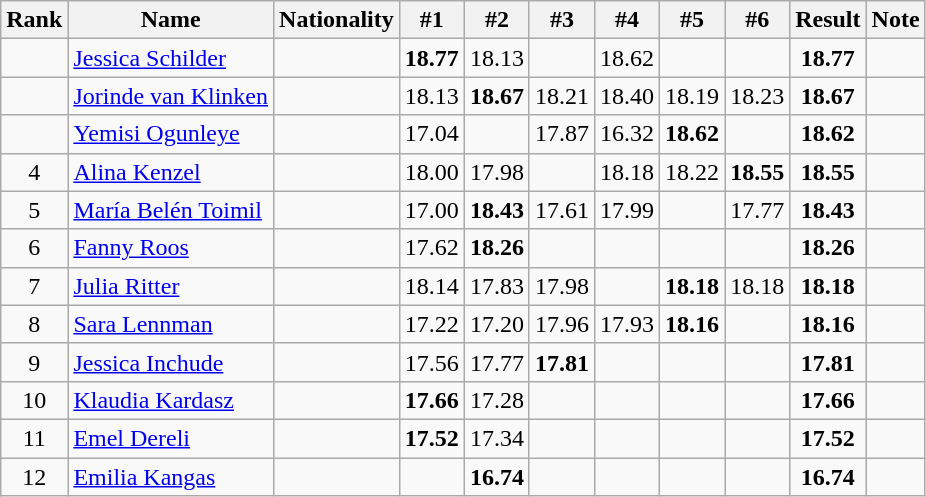<table class="wikitable sortable">
<tr>
<th>Rank</th>
<th>Name</th>
<th>Nationality</th>
<th>#1</th>
<th>#2</th>
<th>#3</th>
<th>#4</th>
<th>#5</th>
<th>#6</th>
<th>Result</th>
<th>Note</th>
</tr>
<tr>
<td align=center></td>
<td align="left"><a href='#'>Jessica Schilder</a></td>
<td align="left"></td>
<td align=center><strong>18.77</strong></td>
<td align=center>18.13</td>
<td align=center></td>
<td align=center>18.62</td>
<td align=center></td>
<td align=center></td>
<td align=center><strong>18.77</strong></td>
<td></td>
</tr>
<tr>
<td align=center></td>
<td align="left"><a href='#'>Jorinde van Klinken</a></td>
<td align="left"></td>
<td align=center>18.13</td>
<td align=center><strong>18.67</strong></td>
<td align=center>18.21</td>
<td align=center>18.40</td>
<td align=center>18.19</td>
<td align=center>18.23</td>
<td align=center><strong>18.67</strong></td>
<td align=center></td>
</tr>
<tr>
<td align=center></td>
<td align="left"><a href='#'>Yemisi Ogunleye</a></td>
<td align="left"></td>
<td align=center>17.04</td>
<td align=center></td>
<td align=center>17.87</td>
<td align=center>16.32</td>
<td align=center><strong>18.62</strong></td>
<td align=center></td>
<td align=center><strong>18.62</strong></td>
<td></td>
</tr>
<tr>
<td align=center>4</td>
<td align="left"><a href='#'>Alina Kenzel</a></td>
<td align="left"></td>
<td align=center>18.00</td>
<td align=center>17.98</td>
<td align=center></td>
<td align=center>18.18</td>
<td align=center>18.22</td>
<td align=center><strong>18.55</strong></td>
<td align=center><strong>18.55</strong></td>
<td></td>
</tr>
<tr>
<td align=center>5</td>
<td align="left"><a href='#'>María Belén Toimil</a></td>
<td align="left"></td>
<td align=center>17.00</td>
<td align=center><strong>18.43</strong></td>
<td align=center>17.61</td>
<td align=center>17.99</td>
<td align=center></td>
<td align=center>17.77</td>
<td align=center><strong>18.43</strong></td>
<td></td>
</tr>
<tr>
<td align=center>6</td>
<td align="left"><a href='#'>Fanny Roos</a></td>
<td align="left"></td>
<td align=center>17.62</td>
<td align=center><strong>18.26</strong></td>
<td align=center></td>
<td align=center></td>
<td align=center></td>
<td align=center></td>
<td align=center><strong>18.26</strong></td>
<td></td>
</tr>
<tr>
<td align=center>7</td>
<td align="left"><a href='#'>Julia Ritter</a></td>
<td align="left"></td>
<td align=center>18.14</td>
<td align=center>17.83</td>
<td align=center>17.98</td>
<td align=center></td>
<td align=center><strong>18.18</strong></td>
<td align=center>18.18</td>
<td align=center><strong>18.18</strong></td>
<td></td>
</tr>
<tr>
<td align=center>8</td>
<td align="left"><a href='#'>Sara Lennman</a></td>
<td align="left"></td>
<td align=center>17.22</td>
<td align=center>17.20</td>
<td align=center>17.96</td>
<td align=center>17.93</td>
<td align=center><strong>18.16</strong></td>
<td align=center></td>
<td align=center><strong>18.16</strong></td>
<td></td>
</tr>
<tr>
<td align=center>9</td>
<td align="left"><a href='#'>Jessica Inchude</a></td>
<td align="left"></td>
<td align=center>17.56</td>
<td align=center>17.77</td>
<td align=center><strong>17.81</strong></td>
<td></td>
<td></td>
<td></td>
<td align=center><strong>17.81</strong></td>
<td></td>
</tr>
<tr>
<td align=center>10</td>
<td align="left"><a href='#'>Klaudia Kardasz</a></td>
<td align="left"></td>
<td align=center><strong>17.66</strong></td>
<td align=center>17.28</td>
<td align=center></td>
<td></td>
<td></td>
<td></td>
<td align=center><strong>17.66</strong></td>
<td></td>
</tr>
<tr>
<td align=center>11</td>
<td align="left"><a href='#'>Emel Dereli</a></td>
<td align="left"></td>
<td align=center><strong>17.52</strong></td>
<td align=center>17.34</td>
<td align=center></td>
<td></td>
<td></td>
<td></td>
<td align=center><strong>17.52</strong></td>
<td></td>
</tr>
<tr>
<td align=center>12</td>
<td align="left"><a href='#'>Emilia Kangas</a></td>
<td align="left"></td>
<td align=center></td>
<td align=center><strong>16.74</strong></td>
<td align=center></td>
<td></td>
<td></td>
<td></td>
<td align=center><strong>16.74</strong></td>
<td></td>
</tr>
</table>
